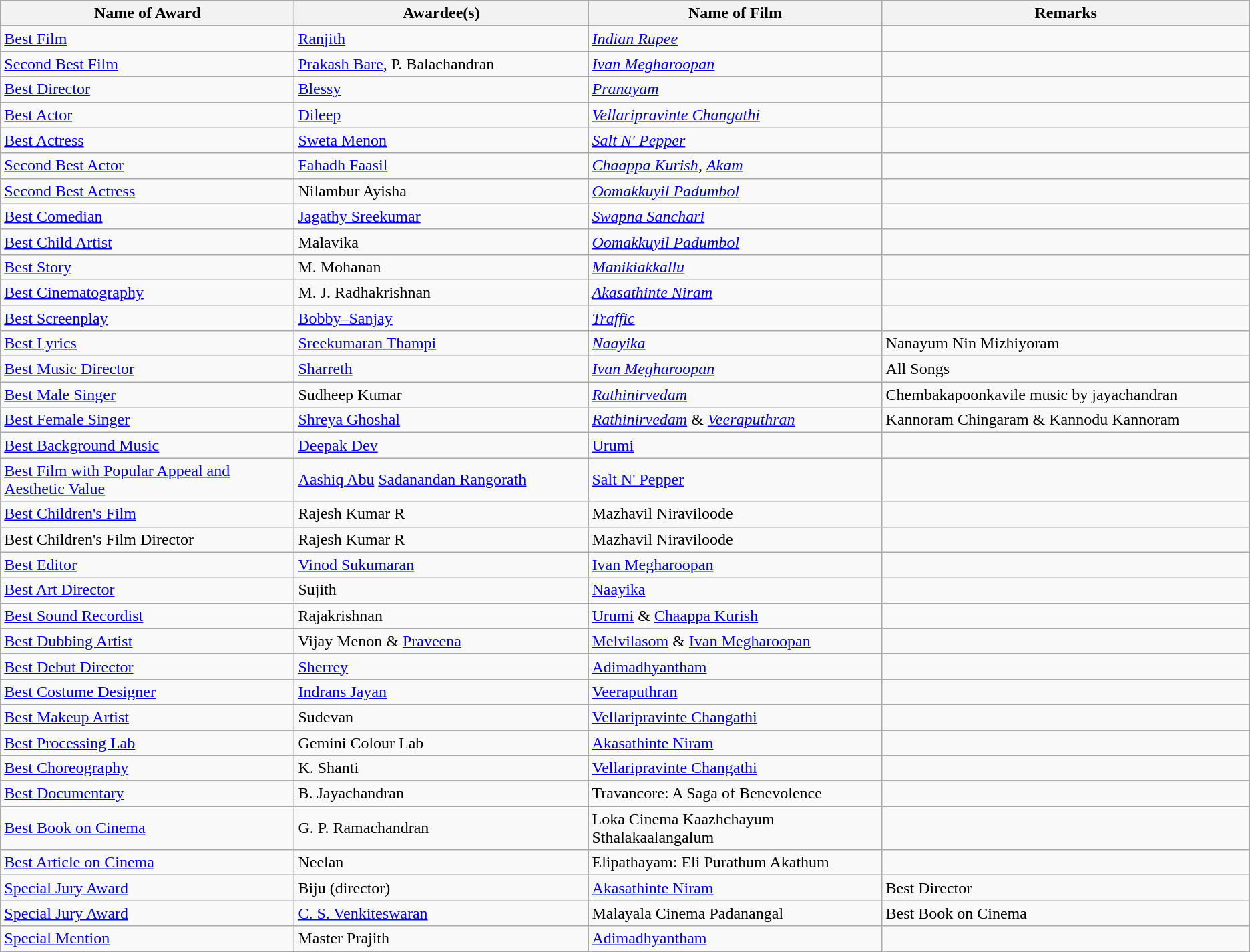<table class="wikitable sortable">
<tr>
<th style="width:20%;">Name of Award</th>
<th style="width:20%;">Awardee(s)</th>
<th style="width:20%;">Name of Film</th>
<th style="width:25%;">Remarks</th>
</tr>
<tr>
<td><a href='#'>Best Film</a></td>
<td><a href='#'>Ranjith</a></td>
<td><em><a href='#'>Indian Rupee</a></em></td>
<td></td>
</tr>
<tr>
<td><a href='#'>Second Best Film</a></td>
<td><a href='#'>Prakash Bare</a>, P. Balachandran</td>
<td><em><a href='#'>Ivan Megharoopan</a></em></td>
<td></td>
</tr>
<tr>
<td><a href='#'>Best Director</a></td>
<td><a href='#'>Blessy</a></td>
<td><em><a href='#'>Pranayam</a></em></td>
<td></td>
</tr>
<tr>
<td><a href='#'>Best Actor</a></td>
<td><a href='#'>Dileep</a></td>
<td><em><a href='#'>Vellaripravinte Changathi</a></em></td>
<td></td>
</tr>
<tr>
<td><a href='#'>Best Actress</a></td>
<td><a href='#'>Sweta Menon</a></td>
<td><em><a href='#'>Salt N' Pepper</a></em></td>
<td></td>
</tr>
<tr>
<td><a href='#'>Second Best Actor</a></td>
<td><a href='#'>Fahadh Faasil</a></td>
<td><em><a href='#'>Chaappa Kurish</a></em>, <em><a href='#'>Akam</a></em></td>
<td></td>
</tr>
<tr>
<td><a href='#'>Second Best Actress</a></td>
<td>Nilambur Ayisha</td>
<td><em><a href='#'>Oomakkuyil Padumbol</a></em></td>
<td></td>
</tr>
<tr>
<td><a href='#'>Best Comedian</a></td>
<td><a href='#'>Jagathy Sreekumar</a></td>
<td><em><a href='#'>Swapna Sanchari</a></em></td>
<td></td>
</tr>
<tr>
<td><a href='#'>Best Child Artist</a></td>
<td>Malavika</td>
<td><em><a href='#'>Oomakkuyil Padumbol</a></em></td>
<td></td>
</tr>
<tr>
<td><a href='#'>Best Story</a></td>
<td>M. Mohanan</td>
<td><em><a href='#'>Manikiakkallu</a></em></td>
<td></td>
</tr>
<tr>
<td><a href='#'>Best Cinematography</a></td>
<td>M. J. Radhakrishnan</td>
<td><em><a href='#'>Akasathinte Niram</a></em></td>
<td></td>
</tr>
<tr>
<td><a href='#'>Best Screenplay</a></td>
<td><a href='#'>Bobby–Sanjay</a></td>
<td><em><a href='#'>Traffic</a></em></td>
<td></td>
</tr>
<tr>
<td><a href='#'>Best Lyrics</a></td>
<td><a href='#'>Sreekumaran Thampi</a></td>
<td><em><a href='#'>Naayika</a></em></td>
<td>Nanayum Nin Mizhiyoram</td>
</tr>
<tr>
<td><a href='#'>Best Music Director</a></td>
<td><a href='#'>Sharreth</a></td>
<td><em><a href='#'>Ivan Megharoopan</a></em></td>
<td>All Songs</td>
</tr>
<tr>
<td><a href='#'>Best Male Singer</a></td>
<td>Sudheep Kumar</td>
<td><em><a href='#'>Rathinirvedam</a></em></td>
<td>Chembakapoonkavile music by jayachandran</td>
</tr>
<tr>
<td><a href='#'>Best Female Singer</a></td>
<td><a href='#'>Shreya Ghoshal</a></td>
<td><em><a href='#'>Rathinirvedam</a></em> & <em><a href='#'>Veeraputhran</a></em></td>
<td>Kannoram Chingaram & Kannodu Kannoram</td>
</tr>
<tr>
<td><a href='#'>Best Background Music</a></td>
<td><a href='#'>Deepak Dev</a></td>
<td><a href='#'>Urumi</a></td>
<td></td>
</tr>
<tr>
<td><a href='#'>Best Film with Popular Appeal and Aesthetic Value</a></td>
<td><a href='#'>Aashiq Abu</a> <a href='#'>Sadanandan Rangorath</a></td>
<td><a href='#'>Salt N' Pepper</a></td>
<td></td>
</tr>
<tr>
<td><a href='#'>Best Children's Film</a></td>
<td>Rajesh Kumar R</td>
<td>Mazhavil Niraviloode</td>
<td></td>
</tr>
<tr>
<td>Best Children's Film Director</td>
<td>Rajesh Kumar R</td>
<td>Mazhavil Niraviloode</td>
<td></td>
</tr>
<tr>
<td><a href='#'>Best Editor</a></td>
<td><a href='#'>Vinod Sukumaran</a></td>
<td><a href='#'>Ivan Megharoopan</a></td>
<td></td>
</tr>
<tr>
<td><a href='#'>Best Art Director</a></td>
<td>Sujith</td>
<td><a href='#'>Naayika</a></td>
<td></td>
</tr>
<tr>
<td><a href='#'>Best Sound Recordist</a></td>
<td>Rajakrishnan</td>
<td><a href='#'>Urumi</a> & <a href='#'>Chaappa Kurish</a></td>
<td></td>
</tr>
<tr>
<td><a href='#'>Best Dubbing Artist</a></td>
<td>Vijay Menon & <a href='#'>Praveena</a></td>
<td><a href='#'>Melvilasom</a> & <a href='#'>Ivan Megharoopan</a></td>
<td></td>
</tr>
<tr>
<td><a href='#'>Best Debut Director</a></td>
<td><a href='#'>Sherrey</a></td>
<td><a href='#'>Adimadhyantham</a></td>
<td></td>
</tr>
<tr>
<td><a href='#'>Best Costume Designer</a></td>
<td><a href='#'>Indrans Jayan</a></td>
<td><a href='#'>Veeraputhran</a></td>
<td></td>
</tr>
<tr>
<td><a href='#'>Best Makeup Artist</a></td>
<td>Sudevan</td>
<td><a href='#'>Vellaripravinte Changathi</a></td>
<td></td>
</tr>
<tr>
<td><a href='#'>Best Processing Lab</a></td>
<td>Gemini Colour Lab</td>
<td><a href='#'>Akasathinte Niram</a></td>
<td></td>
</tr>
<tr>
<td><a href='#'>Best Choreography</a></td>
<td>K. Shanti</td>
<td><a href='#'>Vellaripravinte Changathi</a></td>
<td></td>
</tr>
<tr>
<td><a href='#'>Best Documentary</a></td>
<td>B. Jayachandran</td>
<td>Travancore: A Saga of Benevolence</td>
<td></td>
</tr>
<tr>
<td><a href='#'>Best Book on Cinema</a></td>
<td>G. P. Ramachandran</td>
<td>Loka Cinema Kaazhchayum Sthalakaalangalum</td>
<td></td>
</tr>
<tr>
<td><a href='#'>Best Article on Cinema</a></td>
<td>Neelan</td>
<td>Elipathayam: Eli Purathum Akathum</td>
<td></td>
</tr>
<tr>
<td><a href='#'>Special Jury Award</a></td>
<td>Biju (director)</td>
<td><a href='#'>Akasathinte Niram</a></td>
<td>Best Director</td>
</tr>
<tr>
<td><a href='#'>Special Jury Award</a></td>
<td><a href='#'>C. S. Venkiteswaran</a></td>
<td>Malayala Cinema Padanangal</td>
<td>Best Book on Cinema</td>
</tr>
<tr>
<td><a href='#'>Special Mention</a></td>
<td>Master Prajith</td>
<td><a href='#'>Adimadhyantham</a></td>
<td></td>
</tr>
</table>
